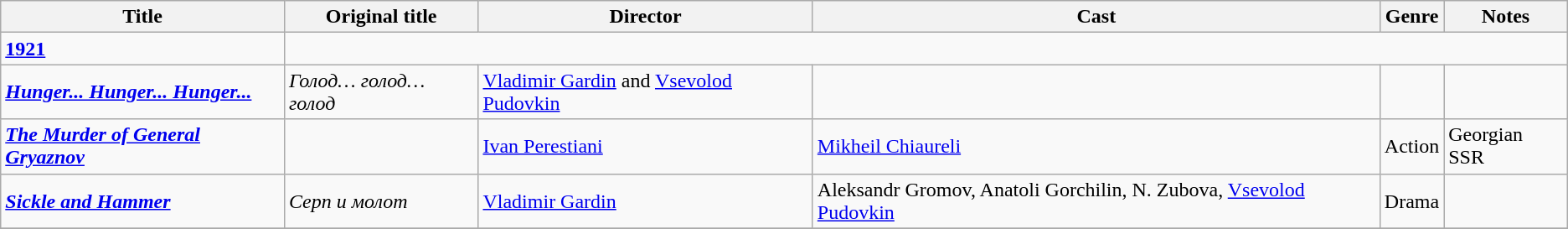<table class="wikitable">
<tr>
<th>Title</th>
<th>Original title</th>
<th>Director</th>
<th>Cast</th>
<th>Genre</th>
<th>Notes</th>
</tr>
<tr>
<td><strong><a href='#'>1921</a></strong></td>
</tr>
<tr>
<td><strong><em><a href='#'>Hunger... Hunger... Hunger...</a></em></strong></td>
<td><em>Голод… голод… голод</em></td>
<td><a href='#'>Vladimir Gardin</a> and <a href='#'>Vsevolod Pudovkin</a></td>
<td></td>
<td></td>
<td></td>
</tr>
<tr>
<td><strong><em><a href='#'>The Murder of General Gryaznov</a></em></strong></td>
<td></td>
<td><a href='#'>Ivan Perestiani</a></td>
<td><a href='#'>Mikheil Chiaureli</a></td>
<td>Action</td>
<td>Georgian SSR</td>
</tr>
<tr>
<td><strong><em><a href='#'>Sickle and Hammer</a></em></strong></td>
<td><em>Серп и молот</em></td>
<td><a href='#'>Vladimir Gardin</a></td>
<td>Aleksandr Gromov, Anatoli Gorchilin, N. Zubova, <a href='#'>Vsevolod Pudovkin</a></td>
<td>Drama</td>
<td></td>
</tr>
<tr>
</tr>
</table>
